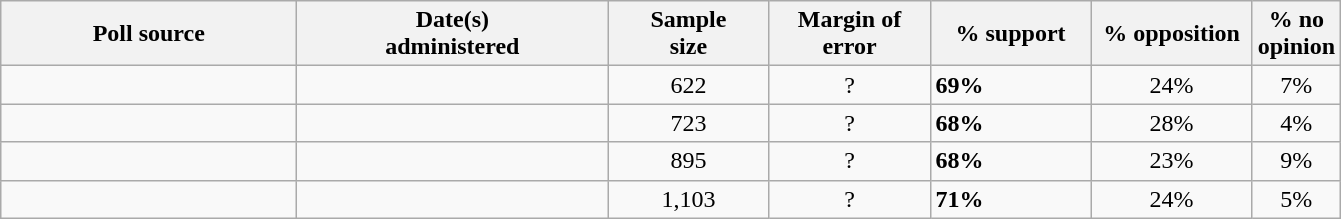<table class="wikitable">
<tr style="text-align:right;">
<th style="width:190px;">Poll source</th>
<th style="width:200px;">Date(s)<br>administered</th>
<th style="width:100px;">Sample<br>size</th>
<th style="width:100px;">Margin of<br>error</th>
<th style="width:100px;">% support</th>
<th style="width:100px;">% opposition</th>
<th style="width:40px;">% no opinion</th>
</tr>
<tr>
<td></td>
<td align=center></td>
<td align=center>622</td>
<td align=center>?</td>
<td><strong>69%</strong></td>
<td align=center>24%</td>
<td align=center>7%</td>
</tr>
<tr>
<td></td>
<td align=center></td>
<td align=center>723</td>
<td align=center>?</td>
<td><strong>68%</strong></td>
<td align=center>28%</td>
<td align=center>4%</td>
</tr>
<tr>
<td></td>
<td align=center></td>
<td align=center>895</td>
<td align=center>?</td>
<td><strong>68%</strong></td>
<td align=center>23%</td>
<td align=center>9%</td>
</tr>
<tr>
<td></td>
<td align=center></td>
<td align=center>1,103</td>
<td align=center>?</td>
<td><strong>71%</strong></td>
<td align=center>24%</td>
<td align=center>5%</td>
</tr>
</table>
